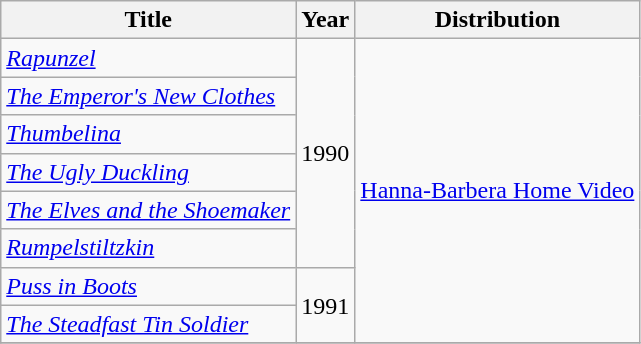<table class="wikitable sortable">
<tr>
<th><strong>Title</strong></th>
<th><strong>Year</strong></th>
<th><strong>Distribution</strong></th>
</tr>
<tr>
<td><em><a href='#'>Rapunzel</a></em></td>
<td rowspan="6">1990</td>
<td rowspan="8"><a href='#'>Hanna-Barbera Home Video</a></td>
</tr>
<tr>
<td><em><a href='#'>The Emperor's New Clothes</a></em></td>
</tr>
<tr>
<td><em><a href='#'>Thumbelina</a></em></td>
</tr>
<tr>
<td><em><a href='#'>The Ugly Duckling</a></em></td>
</tr>
<tr>
<td><em><a href='#'>The Elves and the Shoemaker</a></em></td>
</tr>
<tr>
<td><em><a href='#'>Rumpelstiltzkin</a></em></td>
</tr>
<tr>
<td><em><a href='#'>Puss in Boots</a></em></td>
<td rowspan="2">1991</td>
</tr>
<tr>
<td><em><a href='#'>The Steadfast Tin Soldier</a></em></td>
</tr>
<tr>
</tr>
</table>
